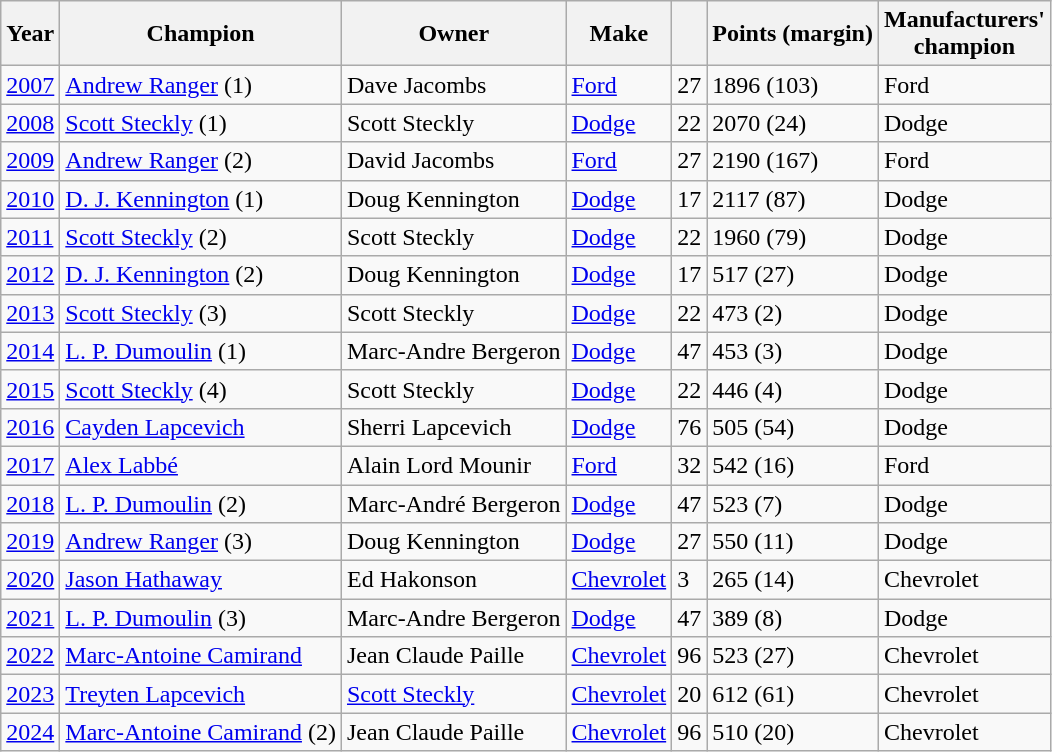<table class="wikitable">
<tr>
<th>Year</th>
<th>Champion</th>
<th>Owner</th>
<th>Make</th>
<th></th>
<th>Points (margin)</th>
<th>Manufacturers'<br>champion</th>
</tr>
<tr>
<td><a href='#'>2007</a></td>
<td><a href='#'>Andrew Ranger</a> (1)</td>
<td>Dave Jacombs</td>
<td><a href='#'>Ford</a></td>
<td>27</td>
<td>1896 (103)</td>
<td>Ford</td>
</tr>
<tr>
<td><a href='#'>2008</a></td>
<td><a href='#'>Scott Steckly</a> (1)</td>
<td>Scott Steckly</td>
<td><a href='#'>Dodge</a></td>
<td>22</td>
<td>2070 (24)</td>
<td>Dodge</td>
</tr>
<tr>
<td><a href='#'>2009</a></td>
<td><a href='#'>Andrew Ranger</a> (2)</td>
<td>David Jacombs</td>
<td><a href='#'>Ford</a></td>
<td>27</td>
<td>2190 (167)</td>
<td>Ford</td>
</tr>
<tr>
<td><a href='#'>2010</a></td>
<td><a href='#'>D. J. Kennington</a> (1)</td>
<td>Doug Kennington</td>
<td><a href='#'>Dodge</a></td>
<td>17</td>
<td>2117 (87)</td>
<td>Dodge</td>
</tr>
<tr>
<td><a href='#'>2011</a></td>
<td><a href='#'>Scott Steckly</a> (2)</td>
<td>Scott Steckly</td>
<td><a href='#'>Dodge</a></td>
<td>22</td>
<td>1960 (79)</td>
<td>Dodge</td>
</tr>
<tr>
<td><a href='#'>2012</a></td>
<td><a href='#'>D. J. Kennington</a> (2)</td>
<td>Doug Kennington</td>
<td><a href='#'>Dodge</a></td>
<td>17</td>
<td>517 (27)</td>
<td>Dodge</td>
</tr>
<tr>
<td><a href='#'>2013</a></td>
<td><a href='#'>Scott Steckly</a> (3)</td>
<td>Scott Steckly</td>
<td><a href='#'>Dodge</a></td>
<td>22</td>
<td>473 (2)</td>
<td>Dodge</td>
</tr>
<tr>
<td><a href='#'>2014</a></td>
<td><a href='#'>L. P. Dumoulin</a> (1)</td>
<td>Marc-Andre Bergeron</td>
<td><a href='#'>Dodge</a></td>
<td>47</td>
<td>453 (3)</td>
<td>Dodge</td>
</tr>
<tr>
<td><a href='#'>2015</a></td>
<td><a href='#'>Scott Steckly</a> (4)</td>
<td>Scott Steckly</td>
<td><a href='#'>Dodge</a></td>
<td>22</td>
<td>446 (4)</td>
<td>Dodge</td>
</tr>
<tr>
<td><a href='#'>2016</a></td>
<td><a href='#'>Cayden Lapcevich</a></td>
<td>Sherri Lapcevich</td>
<td><a href='#'>Dodge</a></td>
<td>76</td>
<td>505 (54)</td>
<td>Dodge</td>
</tr>
<tr>
<td><a href='#'>2017</a></td>
<td><a href='#'>Alex Labbé</a></td>
<td>Alain Lord Mounir</td>
<td><a href='#'>Ford</a></td>
<td>32</td>
<td>542 (16)</td>
<td>Ford</td>
</tr>
<tr>
<td><a href='#'>2018</a></td>
<td><a href='#'>L. P. Dumoulin</a> (2)</td>
<td>Marc-André Bergeron</td>
<td><a href='#'>Dodge</a></td>
<td>47</td>
<td>523 (7)</td>
<td>Dodge</td>
</tr>
<tr>
<td><a href='#'>2019</a></td>
<td><a href='#'>Andrew Ranger</a> (3)</td>
<td>Doug Kennington</td>
<td><a href='#'>Dodge</a></td>
<td>27</td>
<td>550 (11)</td>
<td>Dodge</td>
</tr>
<tr>
<td><a href='#'>2020</a></td>
<td><a href='#'>Jason Hathaway</a></td>
<td>Ed Hakonson</td>
<td><a href='#'>Chevrolet</a></td>
<td>3</td>
<td>265	 (14)</td>
<td>Chevrolet</td>
</tr>
<tr>
<td><a href='#'>2021</a></td>
<td><a href='#'>L. P. Dumoulin</a> (3)</td>
<td>Marc-Andre Bergeron</td>
<td><a href='#'>Dodge</a></td>
<td>47</td>
<td>389 (8)</td>
<td>Dodge</td>
</tr>
<tr>
<td><a href='#'>2022</a></td>
<td><a href='#'>Marc-Antoine Camirand</a></td>
<td>Jean Claude Paille</td>
<td><a href='#'>Chevrolet</a></td>
<td>96</td>
<td>523 (27)</td>
<td>Chevrolet</td>
</tr>
<tr>
<td><a href='#'>2023</a></td>
<td><a href='#'>Treyten Lapcevich</a></td>
<td><a href='#'>Scott Steckly</a></td>
<td><a href='#'>Chevrolet</a></td>
<td>20</td>
<td>612 (61)</td>
<td>Chevrolet</td>
</tr>
<tr>
<td><a href='#'>2024</a></td>
<td><a href='#'>Marc-Antoine Camirand</a> (2)</td>
<td>Jean Claude Paille</td>
<td><a href='#'>Chevrolet</a></td>
<td>96</td>
<td>510 (20)</td>
<td>Chevrolet</td>
</tr>
</table>
